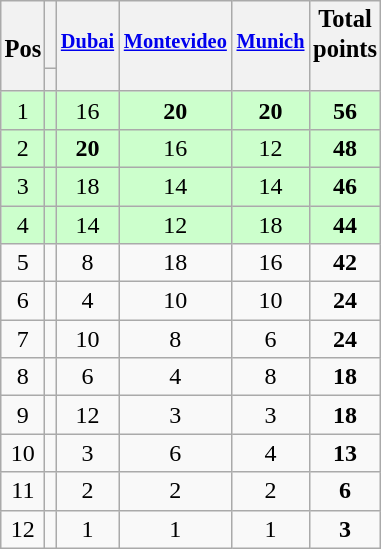<table class="wikitable sortable" style="text-align:center;">
<tr style="font-size:85%;vertical-align:top;">
<th style="border-bottom:1px solid transparent;padding:2px;font-size:120%;"><br>Pos</th>
<th></th>
<th style="border-bottom:1px solid transparent;;"><br><a href='#'>Dubai</a></th>
<th style="border-bottom:1px solid transparent;;"><br><a href='#'>Montevideo</a></th>
<th style="border-bottom:1px solid transparent;;"><br><a href='#'>Munich</a></th>
<th style="border-bottom:1px solid transparent;padding:2px;font-size:120%;">Total<br>points</th>
</tr>
<tr style="line-height:8px;">
<th data-sort-type="number" max-width=4em></th>
<th data-sort-type="text" max-width=12em></th>
<th data-sort-type="number" max-width=8em></th>
<th data-sort-type="number" max-width=8em></th>
<th></th>
<th data-sort-type="number" max-width="5em"> </th>
</tr>
<tr bgcolor=ccffcc>
<td>1</td>
<td align=left></td>
<td>16</td>
<td><strong>20</strong></td>
<td><strong>20</strong></td>
<td><strong>56</strong></td>
</tr>
<tr bgcolor=ccffcc>
<td>2</td>
<td align=left></td>
<td><strong>20</strong></td>
<td>16</td>
<td>12</td>
<td><strong>48</strong></td>
</tr>
<tr bgcolor=ccffcc>
<td>3</td>
<td align=left></td>
<td>18</td>
<td>14</td>
<td>14</td>
<td><strong>46</strong></td>
</tr>
<tr bgcolor="ccffcc">
<td>4</td>
<td align="left"></td>
<td>14</td>
<td>12</td>
<td>18</td>
<td><strong>44</strong></td>
</tr>
<tr>
<td>5</td>
<td align="left"></td>
<td>8</td>
<td>18</td>
<td>16</td>
<td><strong>42</strong></td>
</tr>
<tr>
<td>6</td>
<td align="left"></td>
<td>4</td>
<td>10</td>
<td>10</td>
<td><strong>24</strong></td>
</tr>
<tr>
<td>7</td>
<td align="left"></td>
<td>10</td>
<td>8</td>
<td>6</td>
<td><strong>24</strong></td>
</tr>
<tr>
<td>8</td>
<td align=left></td>
<td>6</td>
<td>4</td>
<td>8</td>
<td><strong>18</strong></td>
</tr>
<tr>
<td>9</td>
<td align="left"></td>
<td>12</td>
<td>3</td>
<td>3</td>
<td><strong>18</strong></td>
</tr>
<tr>
<td>10</td>
<td align=left></td>
<td>3</td>
<td>6</td>
<td>4</td>
<td><strong>13</strong></td>
</tr>
<tr>
<td>11</td>
<td align=left></td>
<td>2</td>
<td>2</td>
<td>2</td>
<td><strong>6</strong></td>
</tr>
<tr>
<td>12</td>
<td align=left></td>
<td>1</td>
<td>1</td>
<td>1</td>
<td><strong>3</strong></td>
</tr>
</table>
